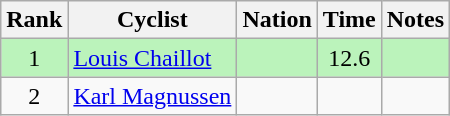<table class="wikitable sortable" style="text-align:center">
<tr>
<th>Rank</th>
<th>Cyclist</th>
<th>Nation</th>
<th>Time</th>
<th>Notes</th>
</tr>
<tr style="background:#bbf3bb;">
<td>1</td>
<td align=left><a href='#'>Louis Chaillot</a></td>
<td align=left></td>
<td>12.6</td>
<td></td>
</tr>
<tr>
<td>2</td>
<td align=left><a href='#'>Karl Magnussen</a></td>
<td align=left></td>
<td></td>
<td></td>
</tr>
</table>
